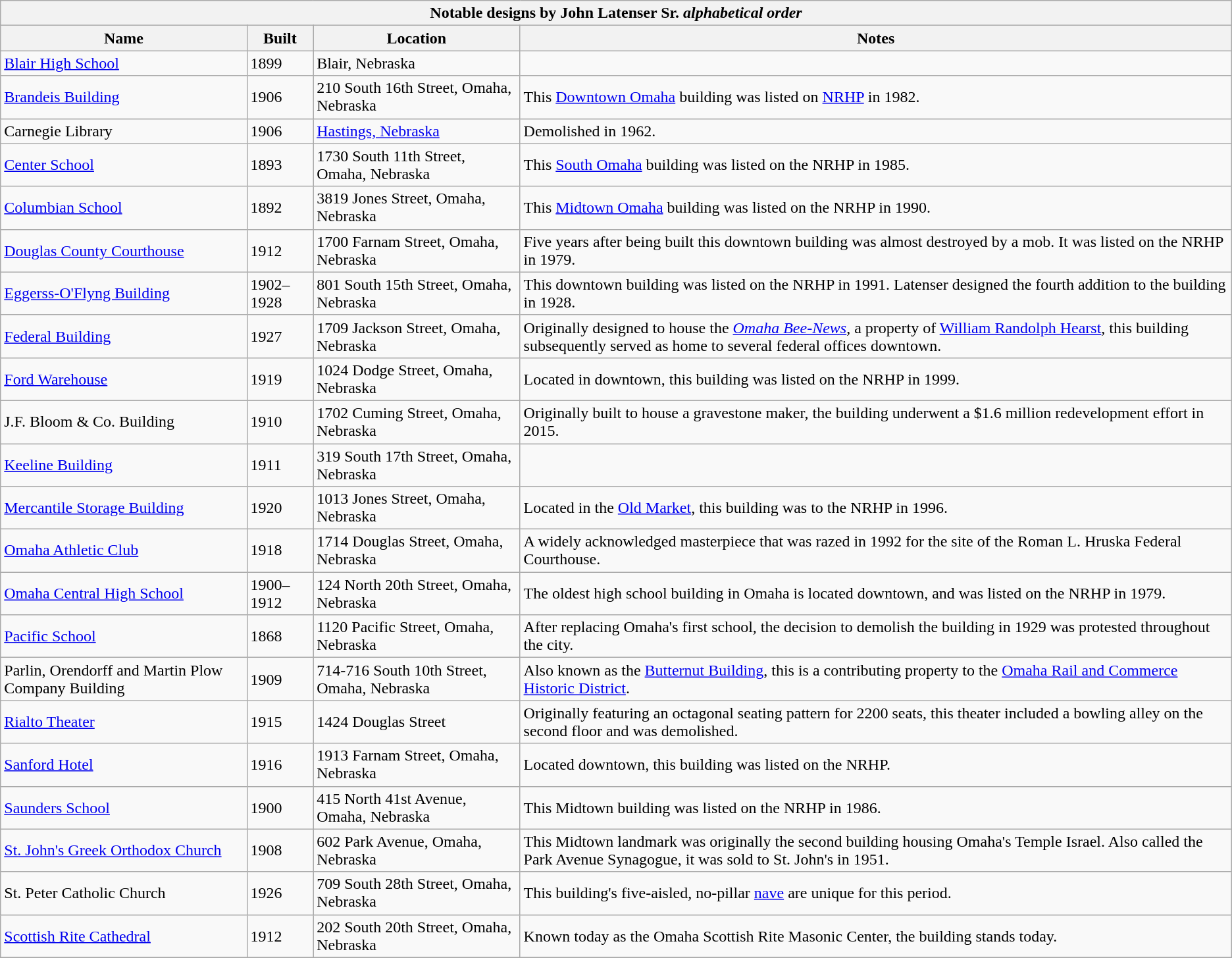<table class="wikitable">
<tr>
<th align="center" colspan="6"><strong>Notable designs by John Latenser Sr.</strong> <em>alphabetical order</em></th>
</tr>
<tr>
<th>Name</th>
<th>Built</th>
<th>Location</th>
<th>Notes</th>
</tr>
<tr>
<td><a href='#'>Blair High School</a></td>
<td>1899</td>
<td>Blair, Nebraska</td>
<td></td>
</tr>
<tr>
<td><a href='#'>Brandeis Building</a></td>
<td>1906</td>
<td>210 South 16th Street, Omaha, Nebraska</td>
<td>This <a href='#'>Downtown Omaha</a> building was listed on <a href='#'>NRHP</a> in 1982.</td>
</tr>
<tr>
<td>Carnegie Library</td>
<td>1906</td>
<td><a href='#'>Hastings, Nebraska</a></td>
<td>Demolished in 1962.</td>
</tr>
<tr>
<td><a href='#'>Center School</a></td>
<td>1893</td>
<td>1730 South 11th Street, Omaha, Nebraska</td>
<td>This <a href='#'>South Omaha</a> building was listed on the NRHP in 1985.</td>
</tr>
<tr>
<td><a href='#'>Columbian School</a></td>
<td>1892</td>
<td>3819 Jones Street, Omaha, Nebraska</td>
<td>This <a href='#'>Midtown Omaha</a> building was listed on the NRHP in 1990.</td>
</tr>
<tr>
<td><a href='#'>Douglas County Courthouse</a></td>
<td>1912</td>
<td>1700 Farnam Street, Omaha, Nebraska</td>
<td>Five years after being built this downtown building was almost destroyed by a mob. It was listed on the NRHP in 1979.</td>
</tr>
<tr>
<td><a href='#'>Eggerss-O'Flyng Building</a></td>
<td>1902–1928</td>
<td>801 South 15th Street, Omaha, Nebraska</td>
<td>This downtown building was listed on the NRHP in 1991. Latenser designed the fourth addition to the building in 1928.</td>
</tr>
<tr>
<td><a href='#'>Federal Building</a></td>
<td>1927</td>
<td>1709 Jackson Street, Omaha, Nebraska</td>
<td>Originally designed to house the <em><a href='#'>Omaha Bee-News</a></em>, a property of <a href='#'>William Randolph Hearst</a>, this building subsequently served as home to several federal offices downtown.</td>
</tr>
<tr>
<td><a href='#'>Ford Warehouse</a></td>
<td>1919</td>
<td>1024 Dodge Street, Omaha, Nebraska</td>
<td>Located in downtown, this building was listed on the NRHP in 1999.</td>
</tr>
<tr>
<td>J.F. Bloom & Co. Building</td>
<td>1910</td>
<td>1702 Cuming Street, Omaha, Nebraska</td>
<td>Originally built to house a gravestone maker, the building underwent a $1.6 million redevelopment effort in 2015.</td>
</tr>
<tr>
<td><a href='#'>Keeline Building</a></td>
<td>1911</td>
<td>319 South 17th Street, Omaha, Nebraska</td>
<td></td>
</tr>
<tr>
<td><a href='#'>Mercantile Storage Building</a></td>
<td>1920</td>
<td>1013 Jones Street, Omaha, Nebraska</td>
<td>Located in the <a href='#'>Old Market</a>, this building was to the NRHP in 1996.</td>
</tr>
<tr>
<td><a href='#'>Omaha Athletic Club</a></td>
<td>1918</td>
<td>1714 Douglas Street, Omaha, Nebraska</td>
<td>A widely acknowledged masterpiece that was razed in 1992 for the site of the Roman L. Hruska Federal Courthouse.</td>
</tr>
<tr>
<td><a href='#'>Omaha Central High School</a></td>
<td>1900–1912</td>
<td>124 North 20th Street, Omaha, Nebraska</td>
<td>The oldest high school building in Omaha is located downtown, and was listed on the NRHP in 1979.</td>
</tr>
<tr>
<td><a href='#'>Pacific School</a></td>
<td>1868</td>
<td>1120 Pacific Street, Omaha, Nebraska</td>
<td>After replacing Omaha's first school, the decision to demolish the building in 1929 was protested throughout the city.</td>
</tr>
<tr>
<td>Parlin, Orendorff and Martin Plow Company Building</td>
<td>1909</td>
<td>714-716 South 10th Street, Omaha, Nebraska</td>
<td>Also known as the <a href='#'>Butternut Building</a>, this is a contributing property to the <a href='#'>Omaha Rail and Commerce Historic District</a>.</td>
</tr>
<tr>
<td><a href='#'>Rialto Theater</a></td>
<td>1915</td>
<td>1424 Douglas Street</td>
<td>Originally featuring an octagonal seating pattern for 2200 seats, this theater included a bowling alley on the second floor and was demolished.</td>
</tr>
<tr>
<td><a href='#'>Sanford Hotel</a></td>
<td>1916</td>
<td>1913 Farnam Street, Omaha, Nebraska</td>
<td>Located downtown, this building was listed on the NRHP.</td>
</tr>
<tr>
<td><a href='#'>Saunders School</a></td>
<td>1900</td>
<td>415 North 41st Avenue, Omaha, Nebraska</td>
<td>This Midtown building was listed on the NRHP in 1986.</td>
</tr>
<tr>
<td><a href='#'>St. John's Greek Orthodox Church</a></td>
<td>1908</td>
<td>602 Park Avenue, Omaha, Nebraska</td>
<td>This Midtown landmark was originally the second building housing Omaha's Temple Israel. Also called the Park Avenue Synagogue, it was sold to St. John's in 1951.</td>
</tr>
<tr>
<td>St. Peter Catholic Church</td>
<td>1926</td>
<td>709 South 28th Street, Omaha, Nebraska</td>
<td>This building's five-aisled, no-pillar <a href='#'>nave</a> are unique for this period.</td>
</tr>
<tr>
<td><a href='#'>Scottish Rite Cathedral</a></td>
<td>1912</td>
<td>202 South 20th Street, Omaha, Nebraska</td>
<td>Known today as the Omaha Scottish Rite Masonic Center, the building stands today.</td>
</tr>
<tr>
</tr>
</table>
